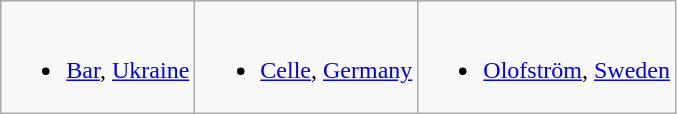<table class="wikitable">
<tr valign="top">
<td><br><ul><li> <a href='#'>Bar</a>, <a href='#'>Ukraine</a></li></ul></td>
<td><br><ul><li> <a href='#'>Celle</a>, <a href='#'>Germany</a></li></ul></td>
<td><br><ul><li> <a href='#'>Olofström</a>, <a href='#'>Sweden</a></li></ul></td>
</tr>
</table>
